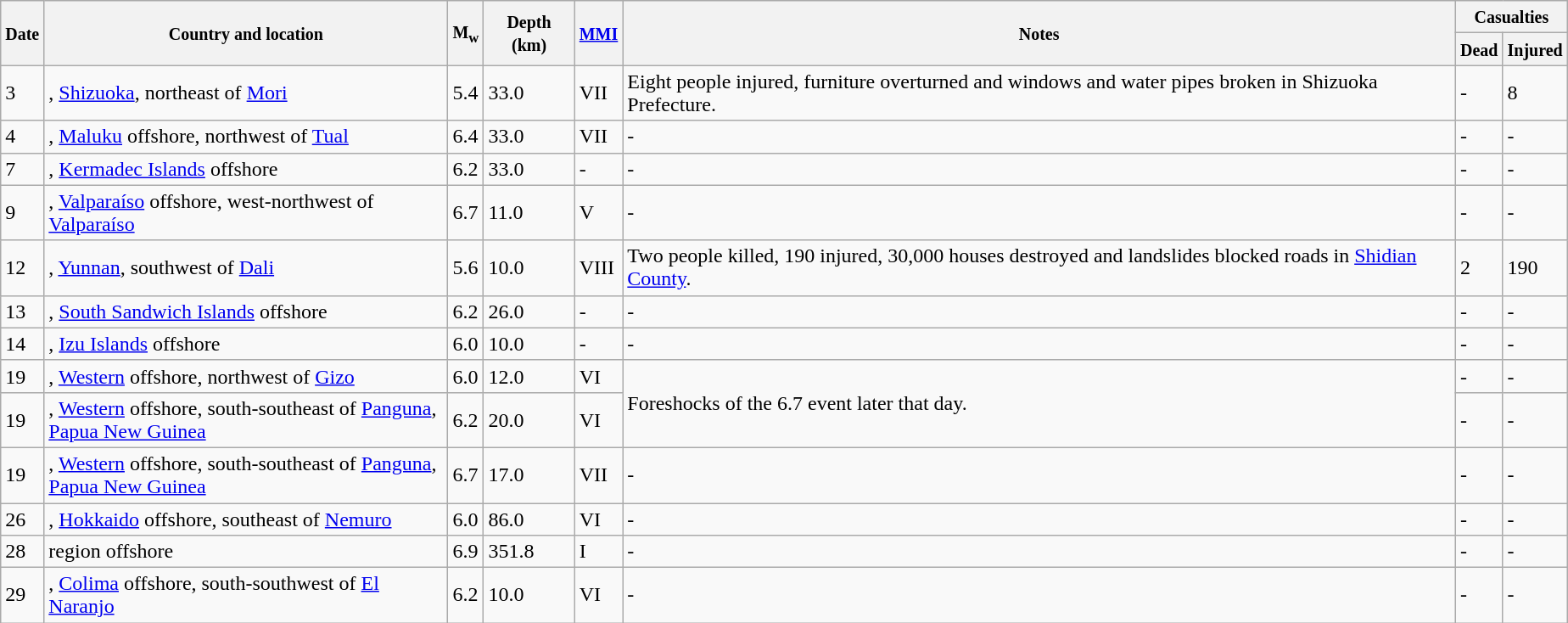<table class="wikitable sortable" style="border:1px black;  margin-left:1em;">
<tr>
<th rowspan="2"><small>Date</small></th>
<th rowspan="2" style="width: 310px"><small>Country and location</small></th>
<th rowspan="2"><small>M<sub>w</sub></small></th>
<th rowspan="2"><small>Depth (km)</small></th>
<th rowspan="2"><small><a href='#'>MMI</a></small></th>
<th rowspan="2" class="unsortable"><small>Notes</small></th>
<th colspan="2"><small>Casualties</small></th>
</tr>
<tr>
<th><small>Dead</small></th>
<th><small>Injured</small></th>
</tr>
<tr>
<td>3</td>
<td>, <a href='#'>Shizuoka</a>,  northeast of <a href='#'>Mori</a></td>
<td>5.4</td>
<td>33.0</td>
<td>VII</td>
<td>Eight people injured, furniture overturned and windows and water pipes broken in Shizuoka Prefecture.</td>
<td>-</td>
<td>8</td>
</tr>
<tr>
<td>4</td>
<td>, <a href='#'>Maluku</a> offshore,  northwest of <a href='#'>Tual</a></td>
<td>6.4</td>
<td>33.0</td>
<td>VII</td>
<td>-</td>
<td>-</td>
<td>-</td>
</tr>
<tr>
<td>7</td>
<td>, <a href='#'>Kermadec Islands</a> offshore</td>
<td>6.2</td>
<td>33.0</td>
<td>-</td>
<td>-</td>
<td>-</td>
<td>-</td>
</tr>
<tr>
<td>9</td>
<td>, <a href='#'>Valparaíso</a> offshore,  west-northwest of <a href='#'>Valparaíso</a></td>
<td>6.7</td>
<td>11.0</td>
<td>V</td>
<td>-</td>
<td>-</td>
<td>-</td>
</tr>
<tr>
<td>12</td>
<td>, <a href='#'>Yunnan</a>,  southwest of <a href='#'>Dali</a></td>
<td>5.6</td>
<td>10.0</td>
<td>VIII</td>
<td>Two people killed, 190 injured, 30,000 houses destroyed and landslides blocked roads in <a href='#'>Shidian County</a>.</td>
<td>2</td>
<td>190</td>
</tr>
<tr>
<td>13</td>
<td>, <a href='#'>South Sandwich Islands</a> offshore</td>
<td>6.2</td>
<td>26.0</td>
<td>-</td>
<td>-</td>
<td>-</td>
<td>-</td>
</tr>
<tr>
<td>14</td>
<td>, <a href='#'>Izu Islands</a> offshore</td>
<td>6.0</td>
<td>10.0</td>
<td>-</td>
<td>-</td>
<td>-</td>
<td>-</td>
</tr>
<tr>
<td>19</td>
<td>, <a href='#'>Western</a> offshore,  northwest of <a href='#'>Gizo</a></td>
<td>6.0</td>
<td>12.0</td>
<td>VI</td>
<td rowspan=2>Foreshocks of the 6.7 event later that day.</td>
<td>-</td>
<td>-</td>
</tr>
<tr>
<td>19</td>
<td>, <a href='#'>Western</a> offshore,  south-southeast of <a href='#'>Panguna</a>, <a href='#'>Papua New Guinea</a></td>
<td>6.2</td>
<td>20.0</td>
<td>VI</td>
<td>-</td>
<td>-</td>
</tr>
<tr>
<td>19</td>
<td>, <a href='#'>Western</a> offshore,  south-southeast of <a href='#'>Panguna</a>, <a href='#'>Papua New Guinea</a></td>
<td>6.7</td>
<td>17.0</td>
<td>VII</td>
<td>-</td>
<td>-</td>
<td>-</td>
</tr>
<tr>
<td>26</td>
<td>, <a href='#'>Hokkaido</a> offshore,  southeast of <a href='#'>Nemuro</a></td>
<td>6.0</td>
<td>86.0</td>
<td>VI</td>
<td>-</td>
<td>-</td>
<td>-</td>
</tr>
<tr>
<td>28</td>
<td> region offshore</td>
<td>6.9</td>
<td>351.8</td>
<td>I</td>
<td>-</td>
<td>-</td>
<td>-</td>
</tr>
<tr>
<td>29</td>
<td>, <a href='#'>Colima</a> offshore,  south-southwest of <a href='#'>El Naranjo</a></td>
<td>6.2</td>
<td>10.0</td>
<td>VI</td>
<td>-</td>
<td>-</td>
<td>-</td>
</tr>
<tr>
</tr>
</table>
